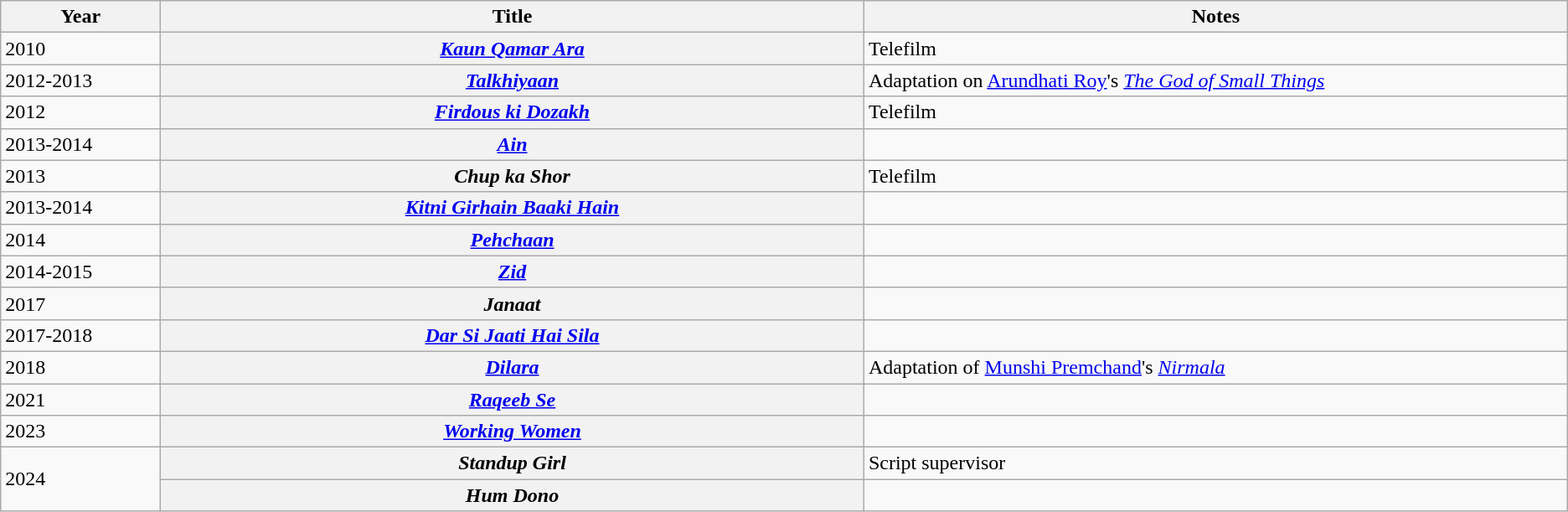<table class="wikitable collapsible plainrowheaders">
<tr>
<th style="width: 3%;">Year</th>
<th style="width: 14%;">Title</th>
<th style="width: 14%;">Notes</th>
</tr>
<tr>
<td>2010</td>
<th scope="row"><em><a href='#'>Kaun Qamar Ara</a></em></th>
<td>Telefilm</td>
</tr>
<tr>
<td>2012-2013</td>
<th scope="row"><em><a href='#'>Talkhiyaan</a></em></th>
<td>Adaptation on <a href='#'>Arundhati Roy</a>'s <em><a href='#'>The God of Small Things</a></em> </td>
</tr>
<tr>
<td>2012</td>
<th scope="row"><em><a href='#'>Firdous ki Dozakh</a></em></th>
<td>Telefilm</td>
</tr>
<tr>
<td>2013-2014</td>
<th scope="row"><em><a href='#'>Ain</a></em></th>
<td></td>
</tr>
<tr>
<td>2013</td>
<th scope="row"><em>Chup ka Shor</em></th>
<td>Telefilm</td>
</tr>
<tr>
<td>2013-2014</td>
<th scope="row"><em><a href='#'>Kitni Girhain Baaki Hain</a></em></th>
<td></td>
</tr>
<tr>
<td>2014</td>
<th scope="row"><em><a href='#'>Pehchaan</a></em></th>
<td></td>
</tr>
<tr>
<td>2014-2015</td>
<th scope="row"><em><a href='#'>Zid</a></em></th>
<td></td>
</tr>
<tr>
<td>2017</td>
<th scope="row"><em>Janaat</em></th>
<td></td>
</tr>
<tr>
<td>2017-2018</td>
<th scope="row"><em><a href='#'>Dar Si Jaati Hai Sila</a></em></th>
<td></td>
</tr>
<tr>
<td>2018</td>
<th scope="row"><em><a href='#'>Dilara</a></em></th>
<td>Adaptation of <a href='#'>Munshi Premchand</a>'s <em><a href='#'>Nirmala</a></em></td>
</tr>
<tr>
<td>2021</td>
<th scope="row"><em><a href='#'>Raqeeb Se</a></em></th>
<td></td>
</tr>
<tr>
<td>2023</td>
<th scope="row"><em><a href='#'>Working Women</a></em></th>
<td></td>
</tr>
<tr>
<td rowspan="2">2024</td>
<th scope="row"><em>Standup Girl</em></th>
<td>Script supervisor</td>
</tr>
<tr>
<th scope="row"><em>Hum Dono</em></th>
<td></td>
</tr>
</table>
